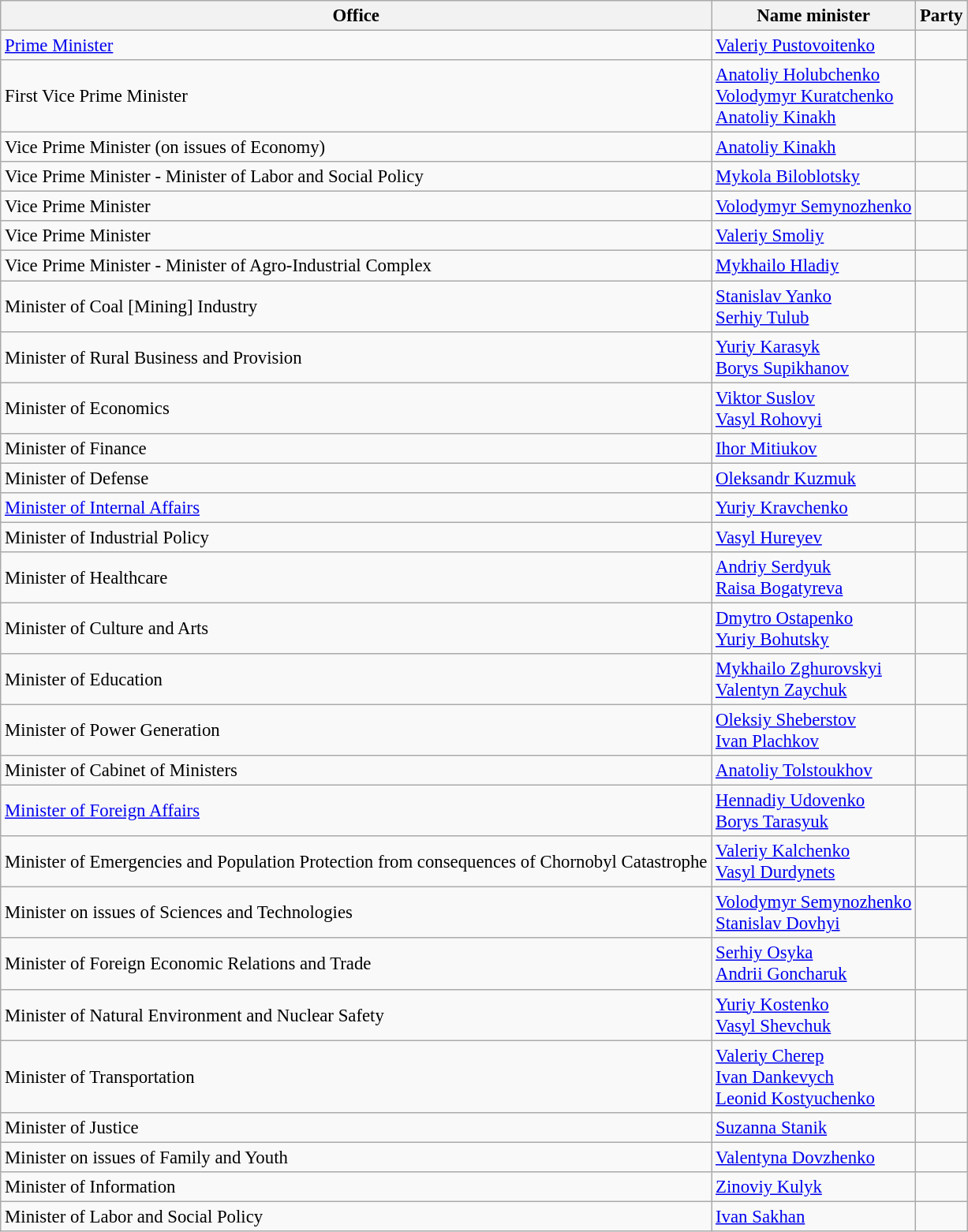<table class="wikitable" style="font-size: 95%;">
<tr>
<th>Office</th>
<th>Name minister</th>
<th>Party</th>
</tr>
<tr>
<td><a href='#'>Prime Minister</a></td>
<td><a href='#'>Valeriy Pustovoitenko</a></td>
<td></td>
</tr>
<tr>
<td>First Vice Prime Minister</td>
<td><a href='#'>Anatoliy Holubchenko</a><br><a href='#'>Volodymyr Kuratchenko</a><br><a href='#'>Anatoliy Kinakh</a></td>
<td></td>
</tr>
<tr>
<td>Vice Prime Minister (on issues of Economy)</td>
<td><a href='#'>Anatoliy Kinakh</a></td>
<td></td>
</tr>
<tr>
<td>Vice Prime Minister - Minister of Labor and Social Policy</td>
<td><a href='#'>Mykola Biloblotsky</a></td>
<td></td>
</tr>
<tr>
<td>Vice Prime Minister</td>
<td><a href='#'>Volodymyr Semynozhenko</a></td>
<td></td>
</tr>
<tr>
<td>Vice Prime Minister</td>
<td><a href='#'>Valeriy Smoliy</a></td>
<td></td>
</tr>
<tr>
<td>Vice Prime Minister - Minister of Agro-Industrial Complex</td>
<td><a href='#'>Mykhailo Hladiy</a></td>
<td></td>
</tr>
<tr>
<td>Minister of Coal [Mining] Industry</td>
<td><a href='#'>Stanislav Yanko</a><br><a href='#'>Serhiy Tulub</a></td>
<td></td>
</tr>
<tr>
<td>Minister of Rural Business and Provision</td>
<td><a href='#'>Yuriy Karasyk</a><br><a href='#'>Borys Supikhanov</a></td>
<td></td>
</tr>
<tr>
<td>Minister of Economics</td>
<td><a href='#'>Viktor Suslov</a><br><a href='#'>Vasyl Rohovyi</a></td>
<td></td>
</tr>
<tr>
<td>Minister of Finance</td>
<td><a href='#'>Ihor Mitiukov</a></td>
<td></td>
</tr>
<tr>
<td>Minister of Defense</td>
<td><a href='#'>Oleksandr Kuzmuk</a></td>
<td></td>
</tr>
<tr>
<td><a href='#'>Minister of Internal Affairs</a></td>
<td><a href='#'>Yuriy Kravchenko</a></td>
<td></td>
</tr>
<tr>
<td>Minister of Industrial Policy</td>
<td><a href='#'>Vasyl Hureyev</a></td>
<td></td>
</tr>
<tr>
<td>Minister of Healthcare</td>
<td><a href='#'>Andriy Serdyuk</a><br><a href='#'>Raisa Bogatyreva</a></td>
<td></td>
</tr>
<tr>
<td>Minister of Culture and Arts</td>
<td><a href='#'>Dmytro Ostapenko</a><br><a href='#'>Yuriy Bohutsky</a></td>
<td></td>
</tr>
<tr>
<td>Minister of Education</td>
<td><a href='#'>Mykhailo Zghurovskyi</a><br><a href='#'>Valentyn Zaychuk</a></td>
<td></td>
</tr>
<tr>
<td>Minister of Power Generation</td>
<td><a href='#'>Oleksiy Sheberstov</a><br><a href='#'>Ivan Plachkov</a></td>
<td></td>
</tr>
<tr>
<td>Minister of Cabinet of Ministers</td>
<td><a href='#'>Anatoliy Tolstoukhov</a></td>
<td></td>
</tr>
<tr>
<td><a href='#'>Minister of Foreign Affairs</a></td>
<td><a href='#'>Hennadiy Udovenko</a><br><a href='#'>Borys Tarasyuk</a></td>
<td></td>
</tr>
<tr>
<td>Minister of Emergencies and Population Protection from consequences of Chornobyl Catastrophe</td>
<td><a href='#'>Valeriy Kalchenko</a><br><a href='#'>Vasyl Durdynets</a></td>
<td></td>
</tr>
<tr>
<td>Minister on issues of Sciences and Technologies</td>
<td><a href='#'>Volodymyr Semynozhenko</a><br><a href='#'>Stanislav Dovhyi</a></td>
<td></td>
</tr>
<tr>
<td>Minister of Foreign Economic Relations and Trade</td>
<td><a href='#'>Serhiy Osyka</a><br><a href='#'>Andrii Goncharuk</a></td>
<td></td>
</tr>
<tr>
<td>Minister of Natural Environment and Nuclear Safety</td>
<td><a href='#'>Yuriy Kostenko</a><br><a href='#'>Vasyl Shevchuk</a></td>
<td></td>
</tr>
<tr>
<td>Minister of Transportation</td>
<td><a href='#'>Valeriy Cherep</a><br><a href='#'>Ivan Dankevych</a><br><a href='#'>Leonid Kostyuchenko</a></td>
<td></td>
</tr>
<tr>
<td>Minister of Justice</td>
<td><a href='#'>Suzanna Stanik</a></td>
<td></td>
</tr>
<tr>
<td>Minister on issues of Family and Youth</td>
<td><a href='#'>Valentyna Dovzhenko</a></td>
<td></td>
</tr>
<tr>
<td>Minister of Information</td>
<td><a href='#'>Zinoviy Kulyk</a></td>
<td></td>
</tr>
<tr>
<td>Minister of Labor and Social Policy</td>
<td><a href='#'>Ivan Sakhan</a></td>
<td></td>
</tr>
</table>
